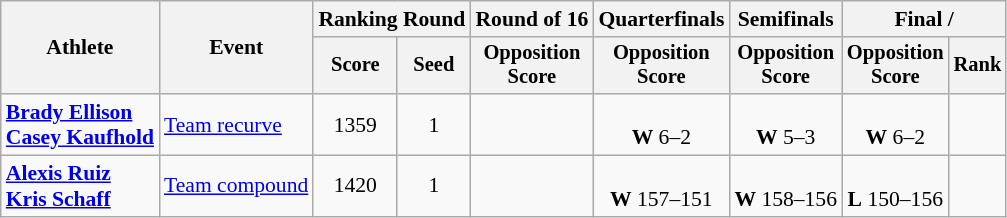<table class=wikitable style=font-size:90%;text-align:center>
<tr>
<th rowspan=2>Athlete</th>
<th rowspan=2>Event</th>
<th colspan=2>Ranking Round</th>
<th>Round of 16</th>
<th>Quarterfinals</th>
<th>Semifinals</th>
<th colspan=2>Final / </th>
</tr>
<tr style=font-size:95%>
<th>Score</th>
<th>Seed</th>
<th>Opposition<br>Score</th>
<th>Opposition<br>Score</th>
<th>Opposition<br>Score</th>
<th>Opposition<br>Score</th>
<th>Rank</th>
</tr>
<tr>
<td align=left><strong><a href='#'>Brady Ellison</a><br><a href='#'>Casey Kaufhold</a></strong></td>
<td align=left><a href='#'>Team recurve</a></td>
<td>1359</td>
<td>1</td>
<td></td>
<td><br><strong>W</strong> 6–2</td>
<td><br><strong>W</strong> 5–3</td>
<td><br><strong>W</strong> 6–2</td>
<td></td>
</tr>
<tr>
<td align=left><strong><a href='#'>Alexis Ruiz</a><br><a href='#'>Kris Schaff</a></strong></td>
<td align=left><a href='#'>Team compound</a></td>
<td>1420 <strong></strong></td>
<td>1</td>
<td></td>
<td><br><strong>W</strong> 157–151</td>
<td><br><strong>W</strong> 158–156</td>
<td><br><strong>L</strong> 150–156</td>
<td></td>
</tr>
</table>
